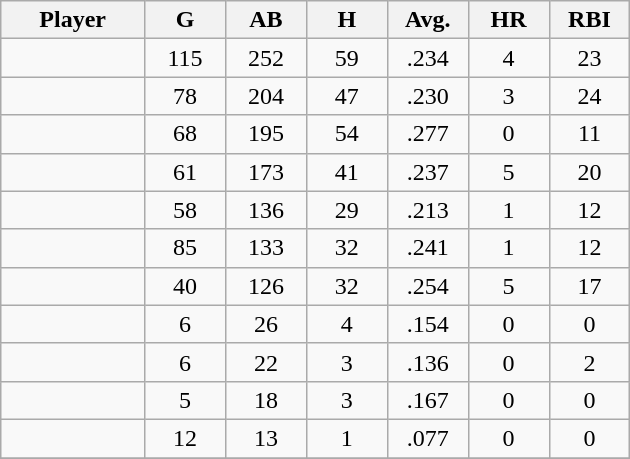<table class="wikitable sortable">
<tr>
<th bgcolor="#DDDDFF" width="16%">Player</th>
<th bgcolor="#DDDDFF" width="9%">G</th>
<th bgcolor="#DDDDFF" width="9%">AB</th>
<th bgcolor="#DDDDFF" width="9%">H</th>
<th bgcolor="#DDDDFF" width="9%">Avg.</th>
<th bgcolor="#DDDDFF" width="9%">HR</th>
<th bgcolor="#DDDDFF" width="9%">RBI</th>
</tr>
<tr align="center">
<td></td>
<td>115</td>
<td>252</td>
<td>59</td>
<td>.234</td>
<td>4</td>
<td>23</td>
</tr>
<tr align="center">
<td></td>
<td>78</td>
<td>204</td>
<td>47</td>
<td>.230</td>
<td>3</td>
<td>24</td>
</tr>
<tr align="center">
<td></td>
<td>68</td>
<td>195</td>
<td>54</td>
<td>.277</td>
<td>0</td>
<td>11</td>
</tr>
<tr align="center">
<td></td>
<td>61</td>
<td>173</td>
<td>41</td>
<td>.237</td>
<td>5</td>
<td>20</td>
</tr>
<tr align="center">
<td></td>
<td>58</td>
<td>136</td>
<td>29</td>
<td>.213</td>
<td>1</td>
<td>12</td>
</tr>
<tr align="center">
<td></td>
<td>85</td>
<td>133</td>
<td>32</td>
<td>.241</td>
<td>1</td>
<td>12</td>
</tr>
<tr align="center">
<td></td>
<td>40</td>
<td>126</td>
<td>32</td>
<td>.254</td>
<td>5</td>
<td>17</td>
</tr>
<tr align="center">
<td></td>
<td>6</td>
<td>26</td>
<td>4</td>
<td>.154</td>
<td>0</td>
<td>0</td>
</tr>
<tr align="center">
<td></td>
<td>6</td>
<td>22</td>
<td>3</td>
<td>.136</td>
<td>0</td>
<td>2</td>
</tr>
<tr align="center">
<td></td>
<td>5</td>
<td>18</td>
<td>3</td>
<td>.167</td>
<td>0</td>
<td>0</td>
</tr>
<tr align="center">
<td></td>
<td>12</td>
<td>13</td>
<td>1</td>
<td>.077</td>
<td>0</td>
<td>0</td>
</tr>
<tr align="center">
</tr>
</table>
